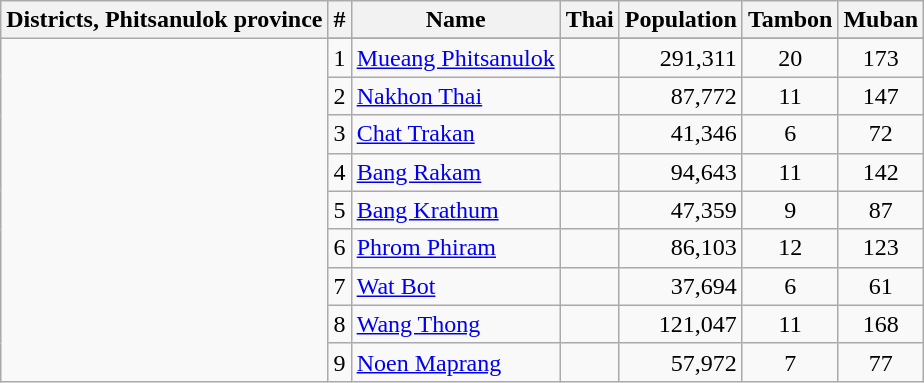<table class="wikitable" style="vertical-align:top;">
<tr>
<th>Districts, Phitsanulok province</th>
<th>#</th>
<th>Name</th>
<th>Thai</th>
<th>Population</th>
<th>Tambon</th>
<th>Muban</th>
</tr>
<tr>
<td rowspan=10></td>
</tr>
<tr>
<td>1</td>
<td><a href='#'>Mueang Phitsanulok</a></td>
<td><span></span></td>
<td style="text-align:right;">291,311</td>
<td style="text-align:center;">20</td>
<td style="text-align:center;">173</td>
</tr>
<tr>
<td>2</td>
<td><a href='#'>Nakhon Thai</a></td>
<td><span></span></td>
<td style="text-align:right;">87,772</td>
<td style="text-align:center;">11</td>
<td style="text-align:center;">147</td>
</tr>
<tr>
<td>3</td>
<td><a href='#'>Chat Trakan</a></td>
<td><span></span></td>
<td style="text-align:right;">41,346</td>
<td style="text-align:center;">6</td>
<td style="text-align:center;">72</td>
</tr>
<tr>
<td>4</td>
<td><a href='#'>Bang Rakam</a></td>
<td><span></span></td>
<td style="text-align:right;">94,643</td>
<td style="text-align:center;">11</td>
<td style="text-align:center;">142</td>
</tr>
<tr>
<td>5</td>
<td><a href='#'>Bang Krathum</a></td>
<td><span></span></td>
<td style="text-align:right;">47,359</td>
<td style="text-align:center;">9</td>
<td style="text-align:center;">87</td>
</tr>
<tr>
<td>6</td>
<td><a href='#'>Phrom Phiram</a></td>
<td><span></span></td>
<td style="text-align:right;">86,103</td>
<td style="text-align:center;">12</td>
<td style="text-align:center;">123</td>
</tr>
<tr>
<td>7</td>
<td><a href='#'>Wat Bot</a></td>
<td><span></span></td>
<td style="text-align:right;">37,694</td>
<td style="text-align:center;">6</td>
<td style="text-align:center;">61</td>
</tr>
<tr>
<td>8</td>
<td><a href='#'>Wang Thong</a></td>
<td><span></span></td>
<td style="text-align:right;">121,047</td>
<td style="text-align:center;">11</td>
<td style="text-align:center;">168</td>
</tr>
<tr>
<td>9</td>
<td><a href='#'>Noen Maprang</a></td>
<td><span></span></td>
<td style="text-align:right;">57,972</td>
<td style="text-align:center;">7</td>
<td style="text-align:center;">77</td>
</tr>
</table>
